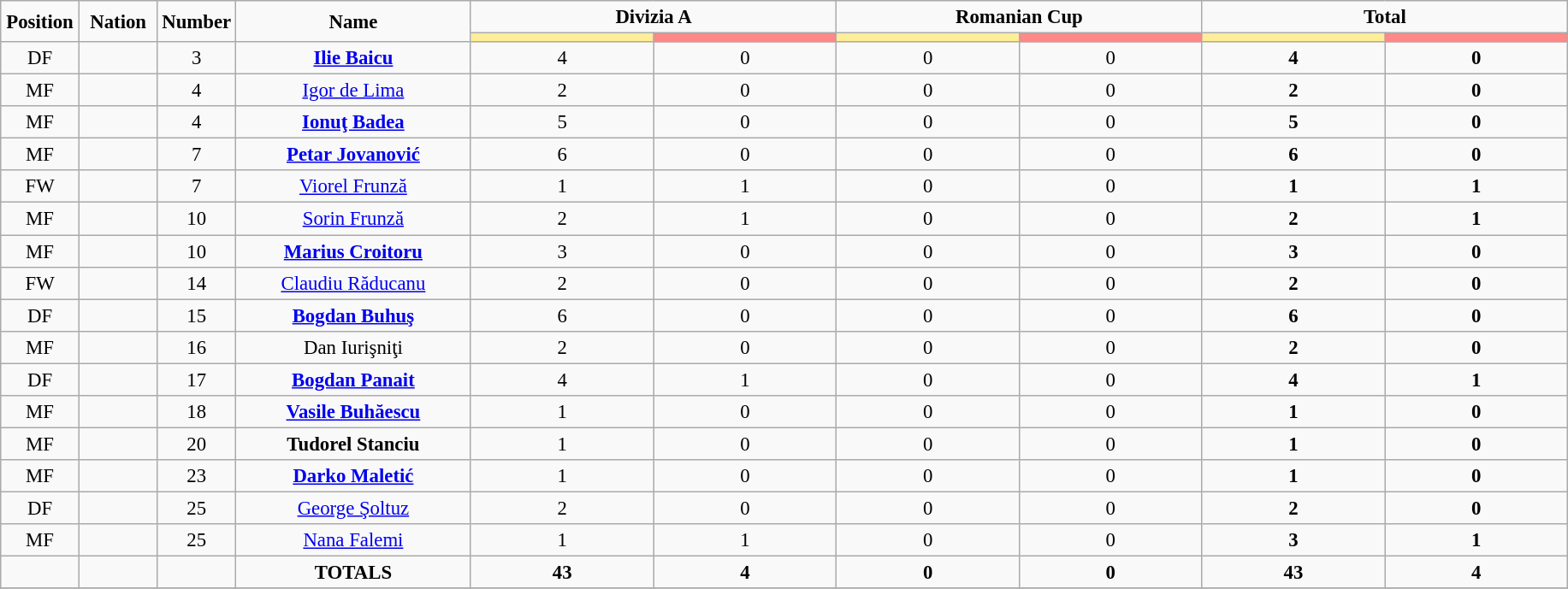<table class="wikitable" style="font-size: 95%; text-align: center;">
<tr>
<td rowspan="2" width="5%" align="center"><strong>Position</strong></td>
<td rowspan="2" width="5%" align="center"><strong>Nation</strong></td>
<td rowspan="2" width="5%" align="center"><strong>Number</strong></td>
<td rowspan="2" width="15%" align="center"><strong>Name</strong></td>
<td colspan="2" align="center"><strong>Divizia A</strong></td>
<td colspan="2" align="center"><strong>Romanian Cup</strong></td>
<td colspan="2" align="center"><strong>Total</strong></td>
</tr>
<tr>
<th width=60 style="background: #FFEE99"></th>
<th width=60 style="background: #FF8888"></th>
<th width=60 style="background: #FFEE99"></th>
<th width=60 style="background: #FF8888"></th>
<th width=60 style="background: #FFEE99"></th>
<th width=60 style="background: #FF8888"></th>
</tr>
<tr>
<td>DF</td>
<td></td>
<td>3</td>
<td><strong><a href='#'>Ilie Baicu</a></strong></td>
<td>4</td>
<td>0</td>
<td>0</td>
<td>0</td>
<td><strong>4</strong></td>
<td><strong>0</strong></td>
</tr>
<tr>
<td>MF</td>
<td></td>
<td>4</td>
<td><a href='#'>Igor de Lima</a></td>
<td>2</td>
<td>0</td>
<td>0</td>
<td>0</td>
<td><strong>2</strong></td>
<td><strong>0</strong></td>
</tr>
<tr>
<td>MF</td>
<td></td>
<td>4</td>
<td><strong><a href='#'>Ionuţ Badea</a></strong></td>
<td>5</td>
<td>0</td>
<td>0</td>
<td>0</td>
<td><strong>5</strong></td>
<td><strong>0</strong></td>
</tr>
<tr>
<td>MF</td>
<td></td>
<td>7</td>
<td><strong><a href='#'>Petar Jovanović</a></strong></td>
<td>6</td>
<td>0</td>
<td>0</td>
<td>0</td>
<td><strong>6</strong></td>
<td><strong>0</strong></td>
</tr>
<tr>
<td>FW</td>
<td></td>
<td>7</td>
<td><a href='#'>Viorel Frunză</a></td>
<td>1</td>
<td>1</td>
<td>0</td>
<td>0</td>
<td><strong>1</strong></td>
<td><strong>1</strong></td>
</tr>
<tr>
<td>MF</td>
<td></td>
<td>10</td>
<td><a href='#'>Sorin Frunză</a></td>
<td>2</td>
<td>1</td>
<td>0</td>
<td>0</td>
<td><strong>2</strong></td>
<td><strong>1</strong></td>
</tr>
<tr>
<td>MF</td>
<td></td>
<td>10</td>
<td><strong><a href='#'>Marius Croitoru</a></strong></td>
<td>3</td>
<td>0</td>
<td>0</td>
<td>0</td>
<td><strong>3</strong></td>
<td><strong>0</strong></td>
</tr>
<tr>
<td>FW</td>
<td></td>
<td>14</td>
<td><a href='#'>Claudiu Răducanu</a></td>
<td>2</td>
<td>0</td>
<td>0</td>
<td>0</td>
<td><strong>2</strong></td>
<td><strong>0</strong></td>
</tr>
<tr>
<td>DF</td>
<td></td>
<td>15</td>
<td><strong><a href='#'>Bogdan Buhuş</a></strong></td>
<td>6</td>
<td>0</td>
<td>0</td>
<td>0</td>
<td><strong>6</strong></td>
<td><strong>0</strong></td>
</tr>
<tr>
<td>MF</td>
<td></td>
<td>16</td>
<td>Dan Iurişniţi</td>
<td>2</td>
<td>0</td>
<td>0</td>
<td>0</td>
<td><strong>2</strong></td>
<td><strong>0</strong></td>
</tr>
<tr>
<td>DF</td>
<td></td>
<td>17</td>
<td><strong><a href='#'>Bogdan Panait</a></strong></td>
<td>4</td>
<td>1</td>
<td>0</td>
<td>0</td>
<td><strong>4</strong></td>
<td><strong>1</strong></td>
</tr>
<tr>
<td>MF</td>
<td></td>
<td>18</td>
<td><strong><a href='#'>Vasile Buhăescu</a></strong></td>
<td>1</td>
<td>0</td>
<td>0</td>
<td>0</td>
<td><strong>1</strong></td>
<td><strong>0</strong></td>
</tr>
<tr>
<td>MF</td>
<td></td>
<td>20</td>
<td><strong>Tudorel Stanciu</strong></td>
<td>1</td>
<td>0</td>
<td>0</td>
<td>0</td>
<td><strong>1</strong></td>
<td><strong>0</strong></td>
</tr>
<tr>
<td>MF</td>
<td></td>
<td>23</td>
<td><strong><a href='#'>Darko Maletić</a></strong></td>
<td>1</td>
<td>0</td>
<td>0</td>
<td>0</td>
<td><strong>1</strong></td>
<td><strong>0</strong></td>
</tr>
<tr>
<td>DF</td>
<td></td>
<td>25</td>
<td><a href='#'>George Şoltuz</a></td>
<td>2</td>
<td>0</td>
<td>0</td>
<td>0</td>
<td><strong>2</strong></td>
<td><strong>0</strong></td>
</tr>
<tr>
<td>MF</td>
<td></td>
<td>25</td>
<td><a href='#'>Nana Falemi</a></td>
<td>1</td>
<td>1</td>
<td>0</td>
<td>0</td>
<td><strong>3</strong></td>
<td><strong>1</strong></td>
</tr>
<tr>
<td></td>
<td></td>
<td></td>
<td><strong>TOTALS</strong></td>
<td><strong>43</strong></td>
<td><strong>4</strong></td>
<td><strong>0</strong></td>
<td><strong>0</strong></td>
<td><strong>43</strong></td>
<td><strong>4</strong></td>
</tr>
<tr>
</tr>
</table>
